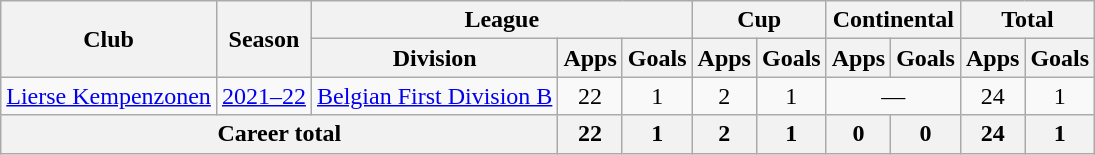<table class="wikitable" Style="text-align: center">
<tr>
<th rowspan="2">Club</th>
<th rowspan="2">Season</th>
<th colspan="3">League</th>
<th colspan="2">Cup</th>
<th colspan="2">Continental</th>
<th colspan="2">Total</th>
</tr>
<tr>
<th>Division</th>
<th>Apps</th>
<th>Goals</th>
<th>Apps</th>
<th>Goals</th>
<th>Apps</th>
<th>Goals</th>
<th>Apps</th>
<th>Goals</th>
</tr>
<tr>
<td rowspan="1"><a href='#'>Lierse Kempenzonen</a></td>
<td><a href='#'>2021–22</a></td>
<td rowspan="1"><a href='#'>Belgian First Division B</a></td>
<td>22</td>
<td>1</td>
<td>2</td>
<td>1</td>
<td colspan="2">—</td>
<td>24</td>
<td>1</td>
</tr>
<tr>
<th colspan="3">Career total</th>
<th>22</th>
<th>1</th>
<th>2</th>
<th>1</th>
<th>0</th>
<th>0</th>
<th>24</th>
<th>1</th>
</tr>
</table>
